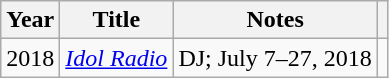<table class="wikitable sortable">
<tr>
<th>Year</th>
<th>Title</th>
<th>Notes</th>
<th></th>
</tr>
<tr>
<td>2018</td>
<td><em><a href='#'>Idol Radio</a></em></td>
<td>DJ; July 7–27, 2018</td>
<td></td>
</tr>
</table>
